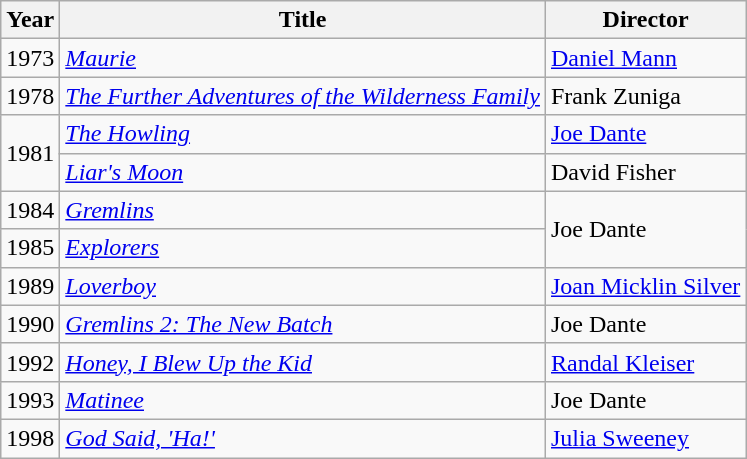<table class="wikitable">
<tr>
<th>Year</th>
<th>Title</th>
<th>Director</th>
</tr>
<tr>
<td>1973</td>
<td><em><a href='#'>Maurie</a></em></td>
<td><a href='#'>Daniel Mann</a></td>
</tr>
<tr>
<td>1978</td>
<td><em><a href='#'>The Further Adventures of the Wilderness Family</a></em></td>
<td>Frank Zuniga</td>
</tr>
<tr>
<td rowspan=2>1981</td>
<td><em><a href='#'>The Howling</a></em></td>
<td><a href='#'>Joe Dante</a></td>
</tr>
<tr>
<td><em><a href='#'>Liar's Moon</a></em></td>
<td>David Fisher</td>
</tr>
<tr>
<td>1984</td>
<td><em><a href='#'>Gremlins</a></em></td>
<td rowspan=2>Joe Dante</td>
</tr>
<tr>
<td>1985</td>
<td><em><a href='#'>Explorers</a></em></td>
</tr>
<tr>
<td>1989</td>
<td><em><a href='#'>Loverboy</a></em></td>
<td><a href='#'>Joan Micklin Silver</a></td>
</tr>
<tr>
<td>1990</td>
<td><em><a href='#'>Gremlins 2: The New Batch</a></em></td>
<td>Joe Dante</td>
</tr>
<tr>
<td>1992</td>
<td><em><a href='#'>Honey, I Blew Up the Kid</a></em></td>
<td><a href='#'>Randal Kleiser</a></td>
</tr>
<tr>
<td>1993</td>
<td><em><a href='#'>Matinee</a></em></td>
<td>Joe Dante</td>
</tr>
<tr>
<td>1998</td>
<td><em><a href='#'>God Said, 'Ha!'</a></em></td>
<td><a href='#'>Julia Sweeney</a></td>
</tr>
</table>
